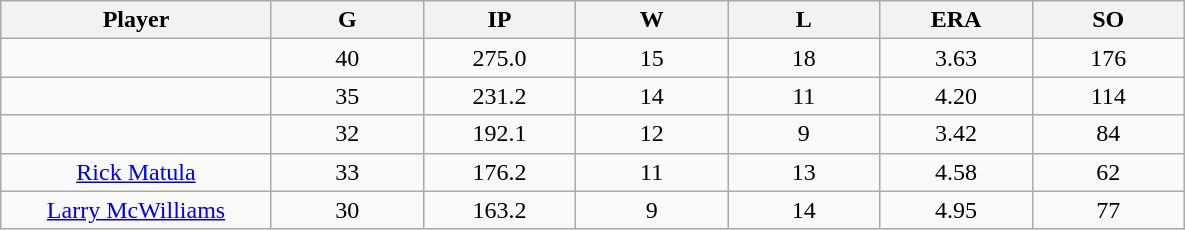<table class="wikitable sortable">
<tr>
<th bgcolor="#DDDDFF" width="16%">Player</th>
<th bgcolor="#DDDDFF" width="9%">G</th>
<th bgcolor="#DDDDFF" width="9%">IP</th>
<th bgcolor="#DDDDFF" width="9%">W</th>
<th bgcolor="#DDDDFF" width="9%">L</th>
<th bgcolor="#DDDDFF" width="9%">ERA</th>
<th bgcolor="#DDDDFF" width="9%">SO</th>
</tr>
<tr align="center">
<td></td>
<td>40</td>
<td>275.0</td>
<td>15</td>
<td>18</td>
<td>3.63</td>
<td>176</td>
</tr>
<tr align="center">
<td></td>
<td>35</td>
<td>231.2</td>
<td>14</td>
<td>11</td>
<td>4.20</td>
<td>114</td>
</tr>
<tr align="center">
<td></td>
<td>32</td>
<td>192.1</td>
<td>12</td>
<td>9</td>
<td>3.42</td>
<td>84</td>
</tr>
<tr align="center">
<td><a href='#'>Rick Matula</a></td>
<td>33</td>
<td>176.2</td>
<td>11</td>
<td>13</td>
<td>4.58</td>
<td>62</td>
</tr>
<tr align="center">
<td><a href='#'>Larry McWilliams</a></td>
<td>30</td>
<td>163.2</td>
<td>9</td>
<td>14</td>
<td>4.95</td>
<td>77</td>
</tr>
</table>
